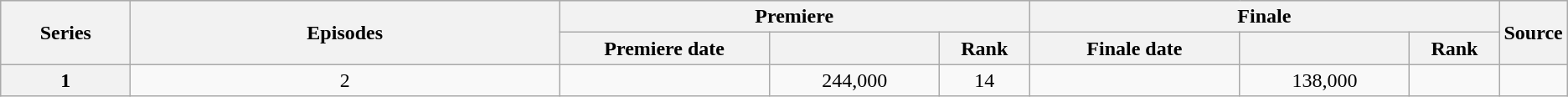<table class="wikitable plainrowheaders" style="text-align:center;">
<tr style="background:#DCDCDC;">
<th rowspan="2" scope="col" style="width:6em;">Series</th>
<th rowspan="2" scope="col">Episodes</th>
<th colspan="3" scope="col" style="width:10em;">Premiere</th>
<th colspan="3" scope="col" style="width:10em;">Finale</th>
<th rowspan="2" style="width:4%;">Source</th>
</tr>
<tr>
<th scope="col" style="width:10em;">Premiere date</th>
<th scope="col" style="width:8em;"><strong></strong></th>
<th scope="col" style="width:4em;">Rank</th>
<th scope="col" style="width:10em;">Finale date</th>
<th scope="col" style="width:8em;"><strong></strong></th>
<th scope="col" style="width:4em;">Rank</th>
</tr>
<tr>
<th scope="row" style="text-align:center;">1</th>
<td>2</td>
<td></td>
<td>244,000</td>
<td>14</td>
<td></td>
<td>138,000</td>
<td></td>
<td></td>
</tr>
</table>
